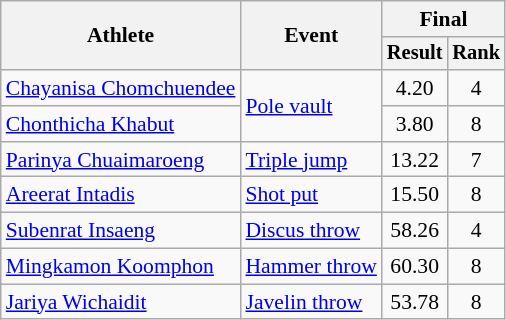<table class="wikitable" style="font-size:90%">
<tr>
<th rowspan="2">Athlete</th>
<th rowspan="2">Event</th>
<th colspan="2">Final</th>
</tr>
<tr style="font-size:95%">
<th>Result</th>
<th>Rank</th>
</tr>
<tr align=center>
<td align=left><a href='#'>Chayanisa Chomchuendee</a></td>
<td style="text-align:left;" rowspan=2><a href='#'>Pole vault</a></td>
<td>4.20</td>
<td>4</td>
</tr>
<tr align=center>
<td align=left><a href='#'>Chonthicha Khabut</a></td>
<td>3.80</td>
<td>8</td>
</tr>
<tr align=center>
<td align=left><a href='#'>Parinya Chuaimaroeng</a></td>
<td style="text-align:left;"><a href='#'>Triple jump</a></td>
<td>13.22</td>
<td>7</td>
</tr>
<tr align=center>
<td align=left><a href='#'>Areerat Intadis</a></td>
<td style="text-align:left;"><a href='#'>Shot put</a></td>
<td>15.50</td>
<td>8</td>
</tr>
<tr align=center>
<td align=left><a href='#'>Subenrat Insaeng</a></td>
<td style="text-align:left;"><a href='#'>Discus throw</a></td>
<td>58.26</td>
<td>4</td>
</tr>
<tr align=center>
<td align=left><a href='#'>Mingkamon Koomphon</a></td>
<td style="text-align:left;"><a href='#'>Hammer throw</a></td>
<td>60.30</td>
<td>8</td>
</tr>
<tr align=center>
<td align=left><a href='#'>Jariya Wichaidit</a></td>
<td style="text-align:left;"><a href='#'>Javelin throw</a></td>
<td>53.78</td>
<td>8</td>
</tr>
</table>
